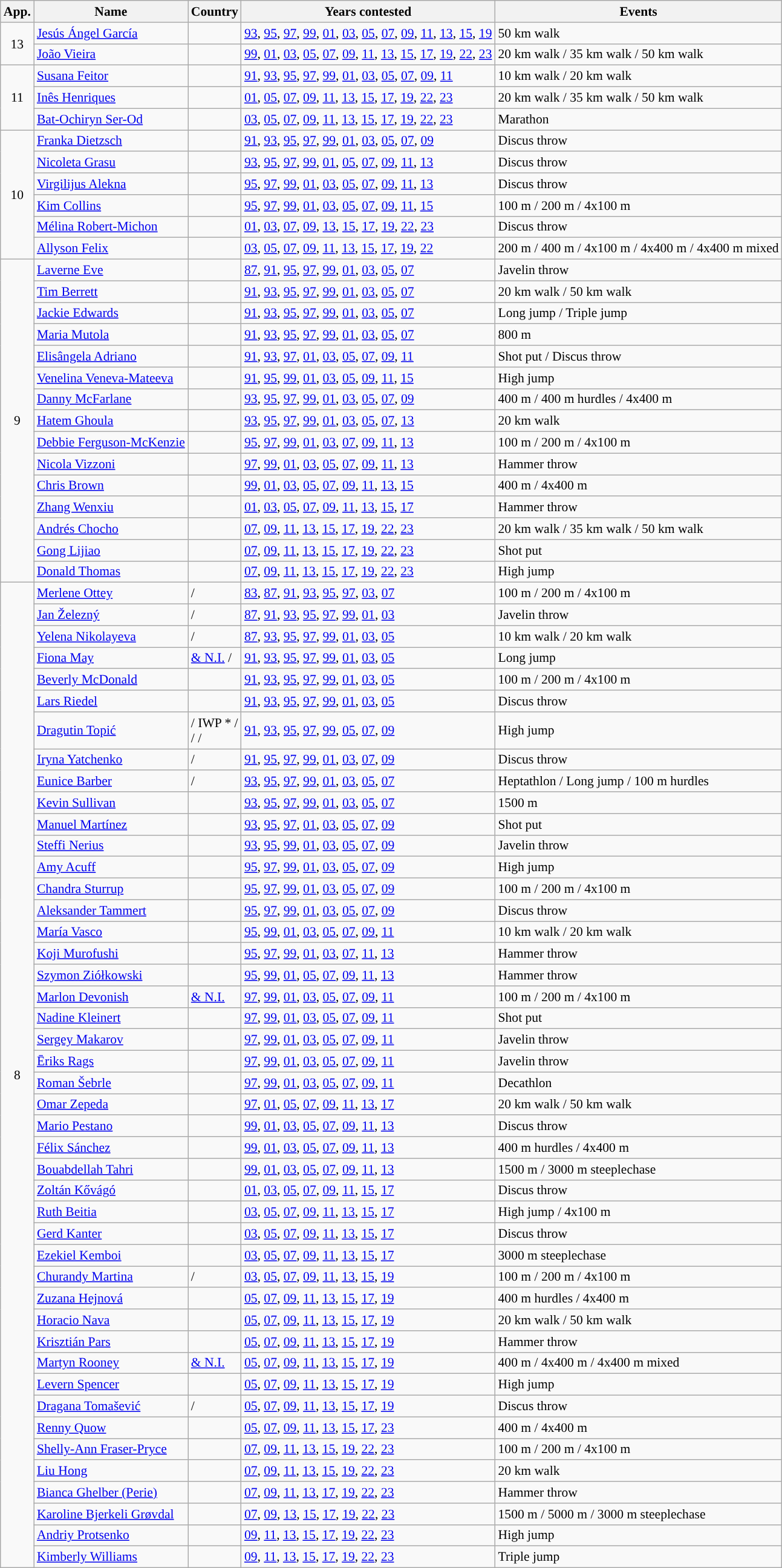<table class="wikitable sortable" style="text-align:left; font-size:90%;">
<tr>
<th>App.</th>
<th>Name</th>
<th>Country</th>
<th>Years contested</th>
<th>Events</th>
</tr>
<tr>
<td style="text-align:center;" rowspan="2">13</td>
<td><a href='#'>Jesús Ángel García</a></td>
<td></td>
<td><a href='#'>93</a>, <a href='#'>95</a>, <a href='#'>97</a>, <a href='#'>99</a>, <a href='#'>01</a>, <a href='#'>03</a>, <a href='#'>05</a>, <a href='#'>07</a>, <a href='#'>09</a>, <a href='#'>11</a>, <a href='#'>13</a>, <a href='#'>15</a>, <a href='#'>19</a></td>
<td>50 km walk</td>
</tr>
<tr>
<td><a href='#'>João Vieira</a></td>
<td></td>
<td><a href='#'>99</a>, <a href='#'>01</a>, <a href='#'>03</a>, <a href='#'>05</a>, <a href='#'>07</a>, <a href='#'>09</a>, <a href='#'>11</a>, <a href='#'>13</a>, <a href='#'>15</a>, <a href='#'>17</a>, <a href='#'>19</a>, <a href='#'>22</a>, <a href='#'>23</a></td>
<td>20 km walk / 35 km walk / 50 km walk</td>
</tr>
<tr>
<td style="text-align:center;" rowspan="3">11</td>
<td><a href='#'>Susana Feitor</a></td>
<td></td>
<td><a href='#'>91</a>, <a href='#'>93</a>, <a href='#'>95</a>, <a href='#'>97</a>, <a href='#'>99</a>, <a href='#'>01</a>, <a href='#'>03</a>, <a href='#'>05</a>, <a href='#'>07</a>, <a href='#'>09</a>, <a href='#'>11</a></td>
<td>10 km walk / 20 km walk</td>
</tr>
<tr>
<td><a href='#'>Inês Henriques</a></td>
<td></td>
<td><a href='#'>01</a>, <a href='#'>05</a>, <a href='#'>07</a>, <a href='#'>09</a>, <a href='#'>11</a>, <a href='#'>13</a>, <a href='#'>15</a>, <a href='#'>17</a>, <a href='#'>19</a>, <a href='#'>22</a>, <a href='#'>23</a></td>
<td>20 km walk / 35 km walk / 50 km walk</td>
</tr>
<tr>
<td><a href='#'>Bat-Ochiryn Ser-Od</a></td>
<td></td>
<td><a href='#'>03</a>, <a href='#'>05</a>, <a href='#'>07</a>, <a href='#'>09</a>, <a href='#'>11</a>, <a href='#'>13</a>, <a href='#'>15</a>, <a href='#'>17</a>, <a href='#'>19</a>, <a href='#'>22</a>, <a href='#'>23</a></td>
<td>Marathon</td>
</tr>
<tr>
<td style="text-align:center;" rowspan="6">10</td>
<td><a href='#'>Franka Dietzsch</a></td>
<td></td>
<td><a href='#'>91</a>, <a href='#'>93</a>, <a href='#'>95</a>, <a href='#'>97</a>, <a href='#'>99</a>, <a href='#'>01</a>, <a href='#'>03</a>, <a href='#'>05</a>, <a href='#'>07</a>, <a href='#'>09</a></td>
<td>Discus throw</td>
</tr>
<tr>
<td><a href='#'>Nicoleta Grasu</a></td>
<td></td>
<td><a href='#'>93</a>, <a href='#'>95</a>, <a href='#'>97</a>, <a href='#'>99</a>, <a href='#'>01</a>, <a href='#'>05</a>, <a href='#'>07</a>, <a href='#'>09</a>, <a href='#'>11</a>, <a href='#'>13</a></td>
<td>Discus throw</td>
</tr>
<tr>
<td><a href='#'>Virgilijus Alekna</a></td>
<td></td>
<td><a href='#'>95</a>, <a href='#'>97</a>, <a href='#'>99</a>, <a href='#'>01</a>, <a href='#'>03</a>, <a href='#'>05</a>, <a href='#'>07</a>, <a href='#'>09</a>, <a href='#'>11</a>, <a href='#'>13</a></td>
<td>Discus throw</td>
</tr>
<tr>
<td><a href='#'>Kim Collins</a></td>
<td></td>
<td><a href='#'>95</a>, <a href='#'>97</a>, <a href='#'>99</a>, <a href='#'>01</a>, <a href='#'>03</a>, <a href='#'>05</a>, <a href='#'>07</a>, <a href='#'>09</a>, <a href='#'>11</a>, <a href='#'>15</a></td>
<td>100 m / 200 m / 4x100 m</td>
</tr>
<tr>
<td><a href='#'>Mélina Robert-Michon</a></td>
<td></td>
<td><a href='#'>01</a>, <a href='#'>03</a>, <a href='#'>07</a>, <a href='#'>09</a>, <a href='#'>13</a>, <a href='#'>15</a>, <a href='#'>17</a>, <a href='#'>19</a>, <a href='#'>22</a>, <a href='#'>23</a></td>
<td>Discus throw</td>
</tr>
<tr>
<td><a href='#'>Allyson Felix</a></td>
<td></td>
<td><a href='#'>03</a>, <a href='#'>05</a>, <a href='#'>07</a>, <a href='#'>09</a>, <a href='#'>11</a>, <a href='#'>13</a>, <a href='#'>15</a>, <a href='#'>17</a>, <a href='#'>19</a>, <a href='#'>22</a></td>
<td>200 m / 400 m / 4x100 m / 4x400 m / 4x400 m mixed</td>
</tr>
<tr>
<td style="text-align:center;" rowspan="15">9</td>
<td><a href='#'>Laverne Eve</a></td>
<td></td>
<td><a href='#'>87</a>, <a href='#'>91</a>, <a href='#'>95</a>, <a href='#'>97</a>, <a href='#'>99</a>, <a href='#'>01</a>, <a href='#'>03</a>, <a href='#'>05</a>, <a href='#'>07</a></td>
<td>Javelin throw</td>
</tr>
<tr>
<td><a href='#'>Tim Berrett</a></td>
<td></td>
<td><a href='#'>91</a>, <a href='#'>93</a>, <a href='#'>95</a>, <a href='#'>97</a>, <a href='#'>99</a>, <a href='#'>01</a>, <a href='#'>03</a>, <a href='#'>05</a>, <a href='#'>07</a></td>
<td>20 km walk / 50 km walk</td>
</tr>
<tr>
<td><a href='#'>Jackie Edwards</a></td>
<td></td>
<td><a href='#'>91</a>, <a href='#'>93</a>, <a href='#'>95</a>, <a href='#'>97</a>, <a href='#'>99</a>, <a href='#'>01</a>, <a href='#'>03</a>, <a href='#'>05</a>, <a href='#'>07</a></td>
<td>Long jump / Triple jump</td>
</tr>
<tr>
<td><a href='#'>Maria Mutola</a></td>
<td></td>
<td><a href='#'>91</a>, <a href='#'>93</a>, <a href='#'>95</a>, <a href='#'>97</a>, <a href='#'>99</a>, <a href='#'>01</a>, <a href='#'>03</a>, <a href='#'>05</a>, <a href='#'>07</a></td>
<td>800 m</td>
</tr>
<tr>
<td><a href='#'>Elisângela Adriano</a></td>
<td></td>
<td><a href='#'>91</a>, <a href='#'>93</a>, <a href='#'>97</a>, <a href='#'>01</a>, <a href='#'>03</a>, <a href='#'>05</a>, <a href='#'>07</a>, <a href='#'>09</a>, <a href='#'>11</a></td>
<td>Shot put / Discus throw</td>
</tr>
<tr>
<td><a href='#'>Venelina Veneva-Mateeva</a></td>
<td></td>
<td><a href='#'>91</a>, <a href='#'>95</a>, <a href='#'>99</a>, <a href='#'>01</a>, <a href='#'>03</a>, <a href='#'>05</a>, <a href='#'>09</a>, <a href='#'>11</a>, <a href='#'>15</a></td>
<td>High jump</td>
</tr>
<tr>
<td><a href='#'>Danny McFarlane</a></td>
<td></td>
<td><a href='#'>93</a>, <a href='#'>95</a>, <a href='#'>97</a>, <a href='#'>99</a>, <a href='#'>01</a>, <a href='#'>03</a>, <a href='#'>05</a>, <a href='#'>07</a>, <a href='#'>09</a></td>
<td>400 m / 400 m hurdles / 4x400 m</td>
</tr>
<tr>
<td><a href='#'>Hatem Ghoula</a></td>
<td></td>
<td><a href='#'>93</a>, <a href='#'>95</a>, <a href='#'>97</a>, <a href='#'>99</a>, <a href='#'>01</a>, <a href='#'>03</a>, <a href='#'>05</a>, <a href='#'>07</a>, <a href='#'>13</a></td>
<td>20 km walk</td>
</tr>
<tr>
<td><a href='#'>Debbie Ferguson-McKenzie</a></td>
<td></td>
<td><a href='#'>95</a>, <a href='#'>97</a>, <a href='#'>99</a>, <a href='#'>01</a>, <a href='#'>03</a>, <a href='#'>07</a>, <a href='#'>09</a>, <a href='#'>11</a>, <a href='#'>13</a></td>
<td>100 m / 200 m / 4x100 m</td>
</tr>
<tr>
<td><a href='#'>Nicola Vizzoni</a></td>
<td></td>
<td><a href='#'>97</a>, <a href='#'>99</a>, <a href='#'>01</a>, <a href='#'>03</a>, <a href='#'>05</a>, <a href='#'>07</a>, <a href='#'>09</a>, <a href='#'>11</a>, <a href='#'>13</a></td>
<td>Hammer throw</td>
</tr>
<tr>
<td><a href='#'>Chris Brown</a></td>
<td></td>
<td><a href='#'>99</a>, <a href='#'>01</a>, <a href='#'>03</a>, <a href='#'>05</a>, <a href='#'>07</a>, <a href='#'>09</a>, <a href='#'>11</a>, <a href='#'>13</a>, <a href='#'>15</a></td>
<td>400 m / 4x400 m</td>
</tr>
<tr>
<td><a href='#'>Zhang Wenxiu</a></td>
<td></td>
<td><a href='#'>01</a>, <a href='#'>03</a>, <a href='#'>05</a>, <a href='#'>07</a>, <a href='#'>09</a>, <a href='#'>11</a>, <a href='#'>13</a>, <a href='#'>15</a>, <a href='#'>17</a></td>
<td>Hammer throw</td>
</tr>
<tr>
<td><a href='#'>Andrés Chocho</a></td>
<td></td>
<td><a href='#'>07</a>, <a href='#'>09</a>, <a href='#'>11</a>, <a href='#'>13</a>, <a href='#'>15</a>, <a href='#'>17</a>, <a href='#'>19</a>, <a href='#'>22</a>, <a href='#'>23</a></td>
<td>20 km walk / 35 km walk / 50 km walk</td>
</tr>
<tr>
<td><a href='#'>Gong Lijiao</a></td>
<td></td>
<td><a href='#'>07</a>, <a href='#'>09</a>, <a href='#'>11</a>, <a href='#'>13</a>, <a href='#'>15</a>, <a href='#'>17</a>, <a href='#'>19</a>, <a href='#'>22</a>, <a href='#'>23</a></td>
<td>Shot put</td>
</tr>
<tr>
<td><a href='#'>Donald Thomas</a></td>
<td></td>
<td><a href='#'>07</a>, <a href='#'>09</a>, <a href='#'>11</a>, <a href='#'>13</a>, <a href='#'>15</a>, <a href='#'>17</a>, <a href='#'>19</a>, <a href='#'>22</a>, <a href='#'>23</a></td>
<td>High jump</td>
</tr>
<tr>
<td style="text-align:center;" rowspan="45">8</td>
<td><a href='#'>Merlene Ottey</a></td>
<td> / </td>
<td><a href='#'>83</a>, <a href='#'>87</a>, <a href='#'>91</a>, <a href='#'>93</a>, <a href='#'>95</a>, <a href='#'>97</a>, <a href='#'>03</a>, <a href='#'>07</a></td>
<td>100 m / 200 m / 4x100 m</td>
</tr>
<tr>
<td><a href='#'>Jan Železný</a></td>
<td> / </td>
<td><a href='#'>87</a>, <a href='#'>91</a>, <a href='#'>93</a>, <a href='#'>95</a>, <a href='#'>97</a>, <a href='#'>99</a>, <a href='#'>01</a>, <a href='#'>03</a></td>
<td>Javelin throw</td>
</tr>
<tr>
<td><a href='#'>Yelena Nikolayeva</a></td>
<td> / </td>
<td><a href='#'>87</a>, <a href='#'>93</a>, <a href='#'>95</a>, <a href='#'>97</a>, <a href='#'>99</a>, <a href='#'>01</a>, <a href='#'>03</a>, <a href='#'>05</a></td>
<td>10 km walk / 20 km walk</td>
</tr>
<tr>
<td><a href='#'>Fiona May</a></td>
<td> <a href='#'>& N.I.</a> / </td>
<td><a href='#'>91</a>, <a href='#'>93</a>, <a href='#'>95</a>, <a href='#'>97</a>, <a href='#'>99</a>, <a href='#'>01</a>, <a href='#'>03</a>, <a href='#'>05</a></td>
<td>Long jump</td>
</tr>
<tr>
<td><a href='#'>Beverly McDonald</a></td>
<td></td>
<td><a href='#'>91</a>, <a href='#'>93</a>, <a href='#'>95</a>, <a href='#'>97</a>, <a href='#'>99</a>, <a href='#'>01</a>, <a href='#'>03</a>, <a href='#'>05</a></td>
<td>100 m / 200 m / 4x100 m</td>
</tr>
<tr>
<td><a href='#'>Lars Riedel</a></td>
<td></td>
<td><a href='#'>91</a>, <a href='#'>93</a>, <a href='#'>95</a>, <a href='#'>97</a>, <a href='#'>99</a>, <a href='#'>01</a>, <a href='#'>03</a>, <a href='#'>05</a></td>
<td>Discus throw</td>
</tr>
<tr>
<td><a href='#'>Dragutin Topić</a></td>
<td> / IWP * /<br>  /  / </td>
<td><a href='#'>91</a>, <a href='#'>93</a>, <a href='#'>95</a>, <a href='#'>97</a>, <a href='#'>99</a>, <a href='#'>05</a>, <a href='#'>07</a>, <a href='#'>09</a></td>
<td>High jump</td>
</tr>
<tr>
<td><a href='#'>Iryna Yatchenko</a></td>
<td> / </td>
<td><a href='#'>91</a>, <a href='#'>95</a>, <a href='#'>97</a>, <a href='#'>99</a>, <a href='#'>01</a>, <a href='#'>03</a>, <a href='#'>07</a>, <a href='#'>09</a></td>
<td>Discus throw</td>
</tr>
<tr>
<td><a href='#'>Eunice Barber</a></td>
<td> / </td>
<td><a href='#'>93</a>, <a href='#'>95</a>, <a href='#'>97</a>, <a href='#'>99</a>, <a href='#'>01</a>, <a href='#'>03</a>, <a href='#'>05</a>, <a href='#'>07</a></td>
<td>Heptathlon / Long jump / 100 m hurdles</td>
</tr>
<tr>
<td><a href='#'>Kevin Sullivan</a></td>
<td></td>
<td><a href='#'>93</a>, <a href='#'>95</a>, <a href='#'>97</a>, <a href='#'>99</a>, <a href='#'>01</a>, <a href='#'>03</a>, <a href='#'>05</a>, <a href='#'>07</a></td>
<td>1500 m</td>
</tr>
<tr>
<td><a href='#'>Manuel Martínez</a></td>
<td></td>
<td><a href='#'>93</a>, <a href='#'>95</a>, <a href='#'>97</a>, <a href='#'>01</a>, <a href='#'>03</a>, <a href='#'>05</a>, <a href='#'>07</a>, <a href='#'>09</a></td>
<td>Shot put</td>
</tr>
<tr>
<td><a href='#'>Steffi Nerius</a></td>
<td></td>
<td><a href='#'>93</a>, <a href='#'>95</a>, <a href='#'>99</a>, <a href='#'>01</a>, <a href='#'>03</a>, <a href='#'>05</a>, <a href='#'>07</a>, <a href='#'>09</a></td>
<td>Javelin throw</td>
</tr>
<tr>
<td><a href='#'>Amy Acuff</a></td>
<td></td>
<td><a href='#'>95</a>, <a href='#'>97</a>, <a href='#'>99</a>, <a href='#'>01</a>, <a href='#'>03</a>, <a href='#'>05</a>, <a href='#'>07</a>, <a href='#'>09</a></td>
<td>High jump</td>
</tr>
<tr>
<td><a href='#'>Chandra Sturrup</a></td>
<td></td>
<td><a href='#'>95</a>, <a href='#'>97</a>, <a href='#'>99</a>, <a href='#'>01</a>, <a href='#'>03</a>, <a href='#'>05</a>, <a href='#'>07</a>, <a href='#'>09</a></td>
<td>100 m / 200 m / 4x100 m</td>
</tr>
<tr>
<td><a href='#'>Aleksander Tammert</a></td>
<td></td>
<td><a href='#'>95</a>, <a href='#'>97</a>, <a href='#'>99</a>, <a href='#'>01</a>, <a href='#'>03</a>, <a href='#'>05</a>, <a href='#'>07</a>, <a href='#'>09</a></td>
<td>Discus throw</td>
</tr>
<tr>
<td><a href='#'>María Vasco</a></td>
<td></td>
<td><a href='#'>95</a>, <a href='#'>99</a>, <a href='#'>01</a>, <a href='#'>03</a>, <a href='#'>05</a>, <a href='#'>07</a>, <a href='#'>09</a>, <a href='#'>11</a></td>
<td>10 km walk / 20 km walk</td>
</tr>
<tr>
<td><a href='#'>Koji Murofushi</a></td>
<td></td>
<td><a href='#'>95</a>, <a href='#'>97</a>, <a href='#'>99</a>, <a href='#'>01</a>, <a href='#'>03</a>, <a href='#'>07</a>, <a href='#'>11</a>, <a href='#'>13</a></td>
<td>Hammer throw</td>
</tr>
<tr>
<td><a href='#'>Szymon Ziółkowski</a></td>
<td></td>
<td><a href='#'>95</a>, <a href='#'>99</a>, <a href='#'>01</a>, <a href='#'>05</a>, <a href='#'>07</a>, <a href='#'>09</a>, <a href='#'>11</a>, <a href='#'>13</a></td>
<td>Hammer throw</td>
</tr>
<tr>
<td><a href='#'>Marlon Devonish</a></td>
<td> <a href='#'>& N.I.</a></td>
<td><a href='#'>97</a>, <a href='#'>99</a>, <a href='#'>01</a>, <a href='#'>03</a>, <a href='#'>05</a>, <a href='#'>07</a>, <a href='#'>09</a>, <a href='#'>11</a></td>
<td>100 m / 200 m / 4x100 m</td>
</tr>
<tr>
<td><a href='#'>Nadine Kleinert</a></td>
<td></td>
<td><a href='#'>97</a>, <a href='#'>99</a>, <a href='#'>01</a>, <a href='#'>03</a>, <a href='#'>05</a>, <a href='#'>07</a>, <a href='#'>09</a>, <a href='#'>11</a></td>
<td>Shot put</td>
</tr>
<tr>
<td><a href='#'>Sergey Makarov</a></td>
<td></td>
<td><a href='#'>97</a>, <a href='#'>99</a>, <a href='#'>01</a>, <a href='#'>03</a>, <a href='#'>05</a>, <a href='#'>07</a>, <a href='#'>09</a>, <a href='#'>11</a></td>
<td>Javelin throw</td>
</tr>
<tr>
<td><a href='#'>Ēriks Rags</a></td>
<td></td>
<td><a href='#'>97</a>, <a href='#'>99</a>, <a href='#'>01</a>, <a href='#'>03</a>, <a href='#'>05</a>, <a href='#'>07</a>, <a href='#'>09</a>, <a href='#'>11</a></td>
<td>Javelin throw</td>
</tr>
<tr>
<td><a href='#'>Roman Šebrle</a></td>
<td></td>
<td><a href='#'>97</a>, <a href='#'>99</a>, <a href='#'>01</a>, <a href='#'>03</a>, <a href='#'>05</a>, <a href='#'>07</a>, <a href='#'>09</a>, <a href='#'>11</a></td>
<td>Decathlon</td>
</tr>
<tr>
<td><a href='#'>Omar Zepeda</a></td>
<td></td>
<td><a href='#'>97</a>, <a href='#'>01</a>, <a href='#'>05</a>, <a href='#'>07</a>, <a href='#'>09</a>, <a href='#'>11</a>, <a href='#'>13</a>, <a href='#'>17</a></td>
<td>20 km walk / 50 km walk</td>
</tr>
<tr>
<td><a href='#'>Mario Pestano</a></td>
<td></td>
<td><a href='#'>99</a>, <a href='#'>01</a>, <a href='#'>03</a>, <a href='#'>05</a>, <a href='#'>07</a>, <a href='#'>09</a>, <a href='#'>11</a>, <a href='#'>13</a></td>
<td>Discus throw</td>
</tr>
<tr>
<td><a href='#'>Félix Sánchez</a></td>
<td></td>
<td><a href='#'>99</a>, <a href='#'>01</a>, <a href='#'>03</a>, <a href='#'>05</a>, <a href='#'>07</a>, <a href='#'>09</a>, <a href='#'>11</a>, <a href='#'>13</a></td>
<td>400 m hurdles / 4x400 m</td>
</tr>
<tr>
<td><a href='#'>Bouabdellah Tahri</a></td>
<td></td>
<td><a href='#'>99</a>, <a href='#'>01</a>, <a href='#'>03</a>, <a href='#'>05</a>, <a href='#'>07</a>, <a href='#'>09</a>, <a href='#'>11</a>, <a href='#'>13</a></td>
<td>1500 m / 3000 m steeplechase</td>
</tr>
<tr>
<td><a href='#'>Zoltán Kővágó</a></td>
<td></td>
<td><a href='#'>01</a>, <a href='#'>03</a>, <a href='#'>05</a>, <a href='#'>07</a>, <a href='#'>09</a>, <a href='#'>11</a>, <a href='#'>15</a>, <a href='#'>17</a></td>
<td>Discus throw</td>
</tr>
<tr>
<td><a href='#'>Ruth Beitia</a></td>
<td></td>
<td><a href='#'>03</a>, <a href='#'>05</a>, <a href='#'>07</a>, <a href='#'>09</a>, <a href='#'>11</a>, <a href='#'>13</a>, <a href='#'>15</a>, <a href='#'>17</a></td>
<td>High jump / 4x100 m</td>
</tr>
<tr>
<td><a href='#'>Gerd Kanter</a></td>
<td></td>
<td><a href='#'>03</a>, <a href='#'>05</a>, <a href='#'>07</a>, <a href='#'>09</a>, <a href='#'>11</a>, <a href='#'>13</a>, <a href='#'>15</a>, <a href='#'>17</a></td>
<td>Discus throw</td>
</tr>
<tr>
<td><a href='#'>Ezekiel Kemboi</a></td>
<td></td>
<td><a href='#'>03</a>, <a href='#'>05</a>, <a href='#'>07</a>, <a href='#'>09</a>, <a href='#'>11</a>, <a href='#'>13</a>, <a href='#'>15</a>, <a href='#'>17</a></td>
<td>3000 m steeplechase</td>
</tr>
<tr>
<td><a href='#'>Churandy Martina</a></td>
<td> / </td>
<td><a href='#'>03</a>, <a href='#'>05</a>, <a href='#'>07</a>, <a href='#'>09</a>, <a href='#'>11</a>, <a href='#'>13</a>, <a href='#'>15</a>, <a href='#'>19</a></td>
<td>100 m / 200 m / 4x100 m</td>
</tr>
<tr>
<td><a href='#'>Zuzana Hejnová</a></td>
<td></td>
<td><a href='#'>05</a>, <a href='#'>07</a>, <a href='#'>09</a>, <a href='#'>11</a>, <a href='#'>13</a>, <a href='#'>15</a>, <a href='#'>17</a>, <a href='#'>19</a></td>
<td>400 m hurdles / 4x400 m</td>
</tr>
<tr>
<td><a href='#'>Horacio Nava</a></td>
<td></td>
<td><a href='#'>05</a>, <a href='#'>07</a>, <a href='#'>09</a>, <a href='#'>11</a>, <a href='#'>13</a>, <a href='#'>15</a>, <a href='#'>17</a>, <a href='#'>19</a></td>
<td>20 km walk / 50 km walk</td>
</tr>
<tr>
<td><a href='#'>Krisztián Pars</a></td>
<td></td>
<td><a href='#'>05</a>, <a href='#'>07</a>, <a href='#'>09</a>, <a href='#'>11</a>, <a href='#'>13</a>, <a href='#'>15</a>, <a href='#'>17</a>, <a href='#'>19</a></td>
<td>Hammer throw</td>
</tr>
<tr>
<td><a href='#'>Martyn Rooney</a></td>
<td> <a href='#'>& N.I.</a></td>
<td><a href='#'>05</a>, <a href='#'>07</a>, <a href='#'>09</a>, <a href='#'>11</a>, <a href='#'>13</a>, <a href='#'>15</a>, <a href='#'>17</a>, <a href='#'>19</a></td>
<td>400 m /  4x400 m / 4x400 m mixed</td>
</tr>
<tr>
<td><a href='#'>Levern Spencer</a></td>
<td></td>
<td><a href='#'>05</a>, <a href='#'>07</a>, <a href='#'>09</a>, <a href='#'>11</a>, <a href='#'>13</a>, <a href='#'>15</a>, <a href='#'>17</a>, <a href='#'>19</a></td>
<td>High jump</td>
</tr>
<tr>
<td><a href='#'>Dragana Tomašević</a></td>
<td> / </td>
<td><a href='#'>05</a>, <a href='#'>07</a>, <a href='#'>09</a>, <a href='#'>11</a>, <a href='#'>13</a>, <a href='#'>15</a>, <a href='#'>17</a>, <a href='#'>19</a></td>
<td>Discus throw</td>
</tr>
<tr>
<td><a href='#'>Renny Quow</a></td>
<td></td>
<td><a href='#'>05</a>, <a href='#'>07</a>, <a href='#'>09</a>, <a href='#'>11</a>, <a href='#'>13</a>, <a href='#'>15</a>, <a href='#'>17</a>, <a href='#'>23</a></td>
<td>400 m /  4x400 m</td>
</tr>
<tr>
<td><a href='#'>Shelly-Ann Fraser-Pryce</a></td>
<td></td>
<td><a href='#'>07</a>, <a href='#'>09</a>, <a href='#'>11</a>, <a href='#'>13</a>, <a href='#'>15</a>, <a href='#'>19</a>, <a href='#'>22</a>, <a href='#'>23</a></td>
<td>100 m / 200 m / 4x100 m</td>
</tr>
<tr>
<td><a href='#'>Liu Hong</a></td>
<td></td>
<td><a href='#'>07</a>, <a href='#'>09</a>, <a href='#'>11</a>, <a href='#'>13</a>, <a href='#'>15</a>, <a href='#'>19</a>, <a href='#'>22</a>, <a href='#'>23</a></td>
<td>20 km walk</td>
</tr>
<tr>
<td><a href='#'>Bianca Ghelber (Perie)</a></td>
<td></td>
<td><a href='#'>07</a>, <a href='#'>09</a>, <a href='#'>11</a>, <a href='#'>13</a>, <a href='#'>17</a>, <a href='#'>19</a>, <a href='#'>22</a>, <a href='#'>23</a></td>
<td>Hammer throw</td>
</tr>
<tr>
<td><a href='#'>Karoline Bjerkeli Grøvdal</a></td>
<td></td>
<td><a href='#'>07</a>, <a href='#'>09</a>, <a href='#'>13</a>, <a href='#'>15</a>, <a href='#'>17</a>, <a href='#'>19</a>, <a href='#'>22</a>, <a href='#'>23</a></td>
<td>1500 m / 5000 m / 3000 m steeplechase</td>
</tr>
<tr>
<td><a href='#'>Andriy Protsenko</a></td>
<td></td>
<td><a href='#'>09</a>, <a href='#'>11</a>, <a href='#'>13</a>, <a href='#'>15</a>, <a href='#'>17</a>, <a href='#'>19</a>, <a href='#'>22</a>, <a href='#'>23</a></td>
<td>High jump</td>
</tr>
<tr>
<td><a href='#'>Kimberly Williams</a></td>
<td></td>
<td><a href='#'>09</a>, <a href='#'>11</a>, <a href='#'>13</a>, <a href='#'>15</a>, <a href='#'>17</a>, <a href='#'>19</a>, <a href='#'>22</a>, <a href='#'>23</a></td>
<td>Triple jump</td>
</tr>
</table>
